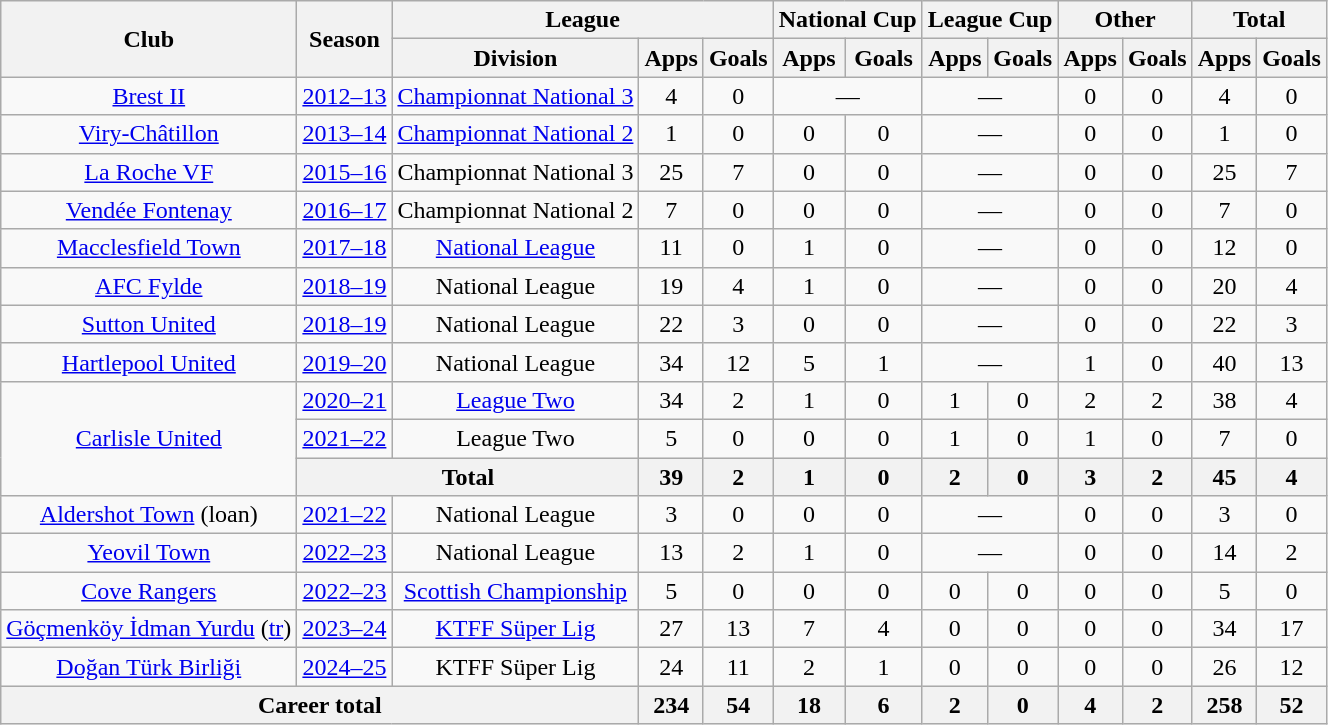<table class="wikitable" style="text-align: center">
<tr>
<th rowspan="2">Club</th>
<th rowspan="2">Season</th>
<th colspan="3">League</th>
<th colspan="2">National Cup</th>
<th colspan="2">League Cup</th>
<th colspan="2">Other</th>
<th colspan="2">Total</th>
</tr>
<tr>
<th>Division</th>
<th>Apps</th>
<th>Goals</th>
<th>Apps</th>
<th>Goals</th>
<th>Apps</th>
<th>Goals</th>
<th>Apps</th>
<th>Goals</th>
<th>Apps</th>
<th>Goals</th>
</tr>
<tr>
<td><a href='#'>Brest II</a></td>
<td><a href='#'>2012–13</a></td>
<td><a href='#'>Championnat National 3</a></td>
<td>4</td>
<td>0</td>
<td colspan="2">—</td>
<td colspan="2">—</td>
<td>0</td>
<td>0</td>
<td>4</td>
<td>0</td>
</tr>
<tr>
<td><a href='#'>Viry-Châtillon</a></td>
<td><a href='#'>2013–14</a></td>
<td><a href='#'>Championnat National 2</a></td>
<td>1</td>
<td>0</td>
<td>0</td>
<td>0</td>
<td colspan="2">—</td>
<td>0</td>
<td>0</td>
<td>1</td>
<td>0</td>
</tr>
<tr>
<td><a href='#'>La Roche VF</a></td>
<td><a href='#'>2015–16</a></td>
<td>Championnat National 3</td>
<td>25</td>
<td>7</td>
<td>0</td>
<td>0</td>
<td colspan="2">—</td>
<td>0</td>
<td>0</td>
<td>25</td>
<td>7</td>
</tr>
<tr>
<td><a href='#'>Vendée Fontenay</a></td>
<td><a href='#'>2016–17</a></td>
<td>Championnat National 2</td>
<td>7</td>
<td>0</td>
<td>0</td>
<td>0</td>
<td colspan="2">—</td>
<td>0</td>
<td>0</td>
<td>7</td>
<td>0</td>
</tr>
<tr>
<td><a href='#'>Macclesfield Town</a></td>
<td><a href='#'>2017–18</a></td>
<td><a href='#'>National League</a></td>
<td>11</td>
<td>0</td>
<td>1</td>
<td>0</td>
<td colspan="2">—</td>
<td>0</td>
<td>0</td>
<td>12</td>
<td>0</td>
</tr>
<tr>
<td><a href='#'>AFC Fylde</a></td>
<td><a href='#'>2018–19</a></td>
<td>National League</td>
<td>19</td>
<td>4</td>
<td>1</td>
<td>0</td>
<td colspan="2">—</td>
<td>0</td>
<td>0</td>
<td>20</td>
<td>4</td>
</tr>
<tr>
<td><a href='#'>Sutton United</a></td>
<td><a href='#'>2018–19</a></td>
<td>National League</td>
<td>22</td>
<td>3</td>
<td>0</td>
<td>0</td>
<td colspan="2">—</td>
<td>0</td>
<td>0</td>
<td>22</td>
<td>3</td>
</tr>
<tr>
<td><a href='#'>Hartlepool United</a></td>
<td><a href='#'>2019–20</a></td>
<td>National League</td>
<td>34</td>
<td>12</td>
<td>5</td>
<td>1</td>
<td colspan="2">—</td>
<td>1</td>
<td>0</td>
<td>40</td>
<td>13</td>
</tr>
<tr>
<td rowspan=3><a href='#'>Carlisle United</a></td>
<td><a href='#'>2020–21</a></td>
<td><a href='#'>League Two</a></td>
<td>34</td>
<td>2</td>
<td>1</td>
<td>0</td>
<td>1</td>
<td>0</td>
<td>2</td>
<td>2</td>
<td>38</td>
<td>4</td>
</tr>
<tr>
<td><a href='#'>2021–22</a></td>
<td>League Two</td>
<td>5</td>
<td>0</td>
<td>0</td>
<td>0</td>
<td>1</td>
<td>0</td>
<td>1</td>
<td>0</td>
<td>7</td>
<td>0</td>
</tr>
<tr>
<th colspan="2">Total</th>
<th>39</th>
<th>2</th>
<th>1</th>
<th>0</th>
<th>2</th>
<th>0</th>
<th>3</th>
<th>2</th>
<th>45</th>
<th>4</th>
</tr>
<tr>
<td><a href='#'>Aldershot Town</a> (loan)</td>
<td><a href='#'>2021–22</a></td>
<td>National League</td>
<td>3</td>
<td>0</td>
<td>0</td>
<td>0</td>
<td colspan="2">—</td>
<td>0</td>
<td>0</td>
<td>3</td>
<td>0</td>
</tr>
<tr>
<td><a href='#'>Yeovil Town</a></td>
<td><a href='#'>2022–23</a></td>
<td>National League</td>
<td>13</td>
<td>2</td>
<td>1</td>
<td>0</td>
<td colspan="2">—</td>
<td>0</td>
<td>0</td>
<td>14</td>
<td>2</td>
</tr>
<tr>
<td><a href='#'>Cove Rangers</a></td>
<td><a href='#'>2022–23</a></td>
<td><a href='#'>Scottish Championship</a></td>
<td>5</td>
<td>0</td>
<td>0</td>
<td>0</td>
<td>0</td>
<td>0</td>
<td>0</td>
<td>0</td>
<td>5</td>
<td>0</td>
</tr>
<tr>
<td><a href='#'>Göçmenköy İdman Yurdu</a> (<a href='#'>tr</a>)</td>
<td><a href='#'>2023–24</a></td>
<td><a href='#'>KTFF Süper Lig</a></td>
<td>27</td>
<td>13</td>
<td>7</td>
<td>4</td>
<td>0</td>
<td>0</td>
<td>0</td>
<td>0</td>
<td>34</td>
<td>17</td>
</tr>
<tr>
<td><a href='#'>Doğan Türk Birliği</a></td>
<td><a href='#'>2024–25</a></td>
<td>KTFF Süper Lig</td>
<td>24</td>
<td>11</td>
<td>2</td>
<td>1</td>
<td>0</td>
<td>0</td>
<td>0</td>
<td>0</td>
<td>26</td>
<td>12</td>
</tr>
<tr>
<th colspan="3">Career total</th>
<th>234</th>
<th>54</th>
<th>18</th>
<th>6</th>
<th>2</th>
<th>0</th>
<th>4</th>
<th>2</th>
<th>258</th>
<th>52</th>
</tr>
</table>
